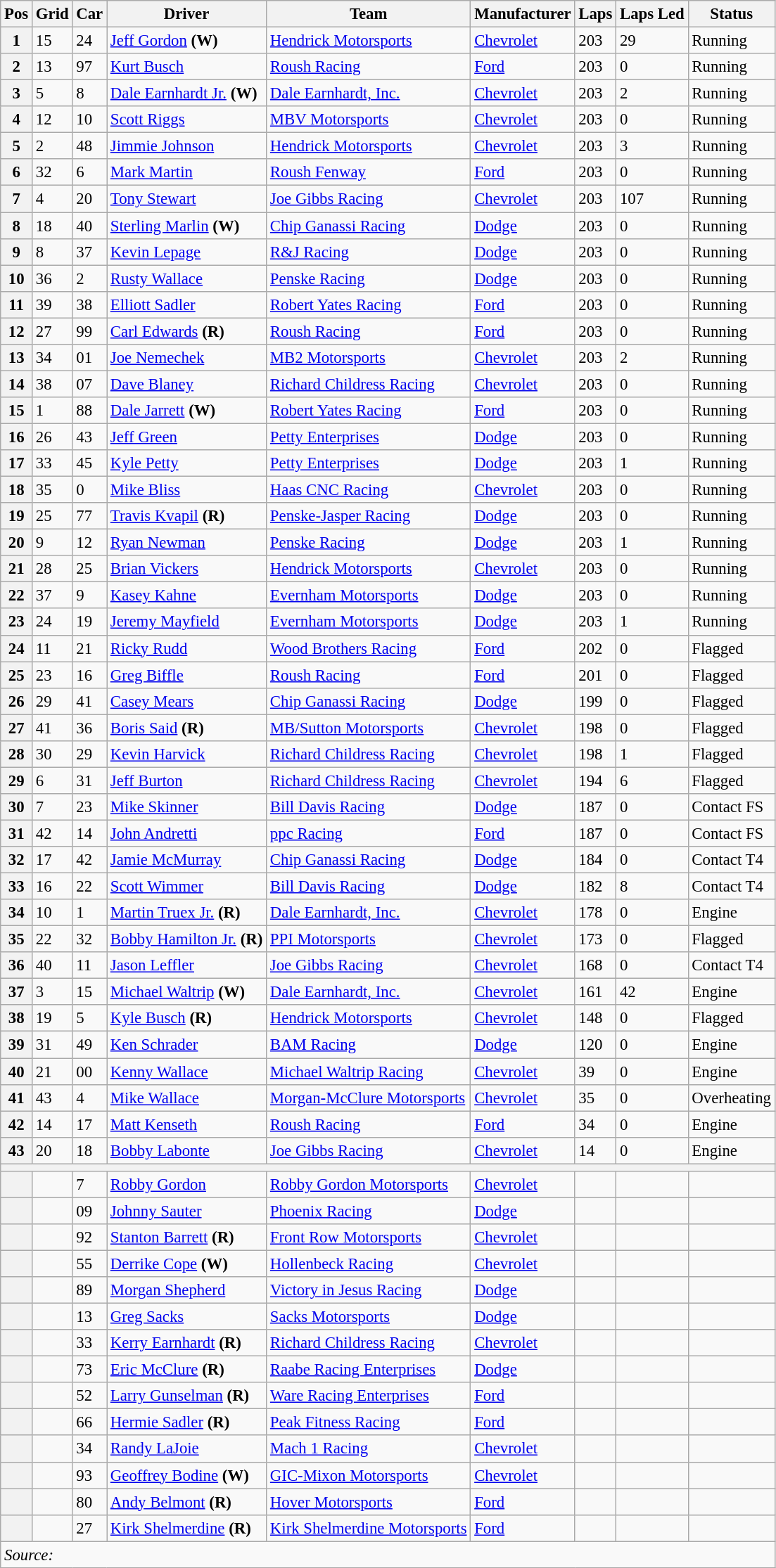<table class="sortable wikitable" style="font-size:95%">
<tr>
<th>Pos</th>
<th>Grid</th>
<th>Car</th>
<th>Driver</th>
<th>Team</th>
<th>Manufacturer</th>
<th>Laps</th>
<th>Laps Led</th>
<th>Status</th>
</tr>
<tr>
<th>1</th>
<td>15</td>
<td>24</td>
<td><a href='#'>Jeff Gordon</a> <strong>(W)</strong></td>
<td><a href='#'>Hendrick Motorsports</a></td>
<td><a href='#'>Chevrolet</a></td>
<td>203</td>
<td>29</td>
<td>Running</td>
</tr>
<tr>
<th>2</th>
<td>13</td>
<td>97</td>
<td><a href='#'>Kurt Busch</a></td>
<td><a href='#'>Roush Racing</a></td>
<td><a href='#'>Ford</a></td>
<td>203</td>
<td>0</td>
<td>Running</td>
</tr>
<tr>
<th>3</th>
<td>5</td>
<td>8</td>
<td><a href='#'>Dale Earnhardt Jr.</a> <strong>(W)</strong></td>
<td><a href='#'>Dale Earnhardt, Inc.</a></td>
<td><a href='#'>Chevrolet</a></td>
<td>203</td>
<td>2</td>
<td>Running</td>
</tr>
<tr>
<th>4</th>
<td>12</td>
<td>10</td>
<td><a href='#'>Scott Riggs</a></td>
<td><a href='#'>MBV Motorsports</a></td>
<td><a href='#'>Chevrolet</a></td>
<td>203</td>
<td>0</td>
<td>Running</td>
</tr>
<tr>
<th>5</th>
<td>2</td>
<td>48</td>
<td><a href='#'>Jimmie Johnson</a></td>
<td><a href='#'>Hendrick Motorsports</a></td>
<td><a href='#'>Chevrolet</a></td>
<td>203</td>
<td>3</td>
<td>Running</td>
</tr>
<tr>
<th>6</th>
<td>32</td>
<td>6</td>
<td><a href='#'>Mark Martin</a></td>
<td><a href='#'>Roush Fenway</a></td>
<td><a href='#'>Ford</a></td>
<td>203</td>
<td>0</td>
<td>Running</td>
</tr>
<tr>
<th>7</th>
<td>4</td>
<td>20</td>
<td><a href='#'>Tony Stewart</a></td>
<td><a href='#'>Joe Gibbs Racing</a></td>
<td><a href='#'>Chevrolet</a></td>
<td>203</td>
<td>107</td>
<td>Running</td>
</tr>
<tr>
<th>8</th>
<td>18</td>
<td>40</td>
<td><a href='#'>Sterling Marlin</a> <strong>(W)</strong></td>
<td><a href='#'>Chip Ganassi Racing</a></td>
<td><a href='#'>Dodge</a></td>
<td>203</td>
<td>0</td>
<td>Running</td>
</tr>
<tr>
<th>9</th>
<td>8</td>
<td>37</td>
<td><a href='#'>Kevin Lepage</a></td>
<td><a href='#'>R&J Racing</a></td>
<td><a href='#'>Dodge</a></td>
<td>203</td>
<td>0</td>
<td>Running</td>
</tr>
<tr>
<th>10</th>
<td>36</td>
<td>2</td>
<td><a href='#'>Rusty Wallace</a></td>
<td><a href='#'>Penske Racing</a></td>
<td><a href='#'>Dodge</a></td>
<td>203</td>
<td>0</td>
<td>Running</td>
</tr>
<tr>
<th>11</th>
<td>39</td>
<td>38</td>
<td><a href='#'>Elliott Sadler</a></td>
<td><a href='#'>Robert Yates Racing</a></td>
<td><a href='#'>Ford</a></td>
<td>203</td>
<td>0</td>
<td>Running</td>
</tr>
<tr>
<th>12</th>
<td>27</td>
<td>99</td>
<td><a href='#'>Carl Edwards</a> <strong>(R)</strong></td>
<td><a href='#'>Roush Racing</a></td>
<td><a href='#'>Ford</a></td>
<td>203</td>
<td>0</td>
<td>Running</td>
</tr>
<tr>
<th>13</th>
<td>34</td>
<td>01</td>
<td><a href='#'>Joe Nemechek</a></td>
<td><a href='#'>MB2 Motorsports</a></td>
<td><a href='#'>Chevrolet</a></td>
<td>203</td>
<td>2</td>
<td>Running</td>
</tr>
<tr>
<th>14</th>
<td>38</td>
<td>07</td>
<td><a href='#'>Dave Blaney</a></td>
<td><a href='#'>Richard Childress Racing</a></td>
<td><a href='#'>Chevrolet</a></td>
<td>203</td>
<td>0</td>
<td>Running</td>
</tr>
<tr>
<th>15</th>
<td>1</td>
<td>88</td>
<td><a href='#'>Dale Jarrett</a> <strong>(W)</strong></td>
<td><a href='#'>Robert Yates Racing</a></td>
<td><a href='#'>Ford</a></td>
<td>203</td>
<td>0</td>
<td>Running</td>
</tr>
<tr>
<th>16</th>
<td>26</td>
<td>43</td>
<td><a href='#'>Jeff Green</a></td>
<td><a href='#'>Petty Enterprises</a></td>
<td><a href='#'>Dodge</a></td>
<td>203</td>
<td>0</td>
<td>Running</td>
</tr>
<tr>
<th>17</th>
<td>33</td>
<td>45</td>
<td><a href='#'>Kyle Petty</a></td>
<td><a href='#'>Petty Enterprises</a></td>
<td><a href='#'>Dodge</a></td>
<td>203</td>
<td>1</td>
<td>Running</td>
</tr>
<tr>
<th>18</th>
<td>35</td>
<td>0</td>
<td><a href='#'>Mike Bliss</a></td>
<td><a href='#'>Haas CNC Racing</a></td>
<td><a href='#'>Chevrolet</a></td>
<td>203</td>
<td>0</td>
<td>Running</td>
</tr>
<tr>
<th>19</th>
<td>25</td>
<td>77</td>
<td><a href='#'>Travis Kvapil</a> <strong>(R)</strong></td>
<td><a href='#'>Penske-Jasper Racing</a></td>
<td><a href='#'>Dodge</a></td>
<td>203</td>
<td>0</td>
<td>Running</td>
</tr>
<tr>
<th>20</th>
<td>9</td>
<td>12</td>
<td><a href='#'>Ryan Newman</a></td>
<td><a href='#'>Penske Racing</a></td>
<td><a href='#'>Dodge</a></td>
<td>203</td>
<td>1</td>
<td>Running</td>
</tr>
<tr>
<th>21</th>
<td>28</td>
<td>25</td>
<td><a href='#'>Brian Vickers</a></td>
<td><a href='#'>Hendrick Motorsports</a></td>
<td><a href='#'>Chevrolet</a></td>
<td>203</td>
<td>0</td>
<td>Running</td>
</tr>
<tr>
<th>22</th>
<td>37</td>
<td>9</td>
<td><a href='#'>Kasey Kahne</a></td>
<td><a href='#'>Evernham Motorsports</a></td>
<td><a href='#'>Dodge</a></td>
<td>203</td>
<td>0</td>
<td>Running</td>
</tr>
<tr>
<th>23</th>
<td>24</td>
<td>19</td>
<td><a href='#'>Jeremy Mayfield</a></td>
<td><a href='#'>Evernham Motorsports</a></td>
<td><a href='#'>Dodge</a></td>
<td>203</td>
<td>1</td>
<td>Running</td>
</tr>
<tr>
<th>24</th>
<td>11</td>
<td>21</td>
<td><a href='#'>Ricky Rudd</a></td>
<td><a href='#'>Wood Brothers Racing</a></td>
<td><a href='#'>Ford</a></td>
<td>202</td>
<td>0</td>
<td>Flagged</td>
</tr>
<tr>
<th>25</th>
<td>23</td>
<td>16</td>
<td><a href='#'>Greg Biffle</a></td>
<td><a href='#'>Roush Racing</a></td>
<td><a href='#'>Ford</a></td>
<td>201</td>
<td>0</td>
<td>Flagged</td>
</tr>
<tr>
<th>26</th>
<td>29</td>
<td>41</td>
<td><a href='#'>Casey Mears</a></td>
<td><a href='#'>Chip Ganassi Racing</a></td>
<td><a href='#'>Dodge</a></td>
<td>199</td>
<td>0</td>
<td>Flagged</td>
</tr>
<tr>
<th>27</th>
<td>41</td>
<td>36</td>
<td><a href='#'>Boris Said</a> <strong>(R)</strong></td>
<td><a href='#'>MB/Sutton Motorsports</a></td>
<td><a href='#'>Chevrolet</a></td>
<td>198</td>
<td>0</td>
<td>Flagged</td>
</tr>
<tr>
<th>28</th>
<td>30</td>
<td>29</td>
<td><a href='#'>Kevin Harvick</a></td>
<td><a href='#'>Richard Childress Racing</a></td>
<td><a href='#'>Chevrolet</a></td>
<td>198</td>
<td>1</td>
<td>Flagged</td>
</tr>
<tr>
<th>29</th>
<td>6</td>
<td>31</td>
<td><a href='#'>Jeff Burton</a></td>
<td><a href='#'>Richard Childress Racing</a></td>
<td><a href='#'>Chevrolet</a></td>
<td>194</td>
<td>6</td>
<td>Flagged</td>
</tr>
<tr>
<th>30</th>
<td>7</td>
<td>23</td>
<td><a href='#'>Mike Skinner</a></td>
<td><a href='#'>Bill Davis Racing</a></td>
<td><a href='#'>Dodge</a></td>
<td>187</td>
<td>0</td>
<td>Contact FS</td>
</tr>
<tr>
<th>31</th>
<td>42</td>
<td>14</td>
<td><a href='#'>John Andretti</a></td>
<td><a href='#'>ppc Racing</a></td>
<td><a href='#'>Ford</a></td>
<td>187</td>
<td>0</td>
<td>Contact FS</td>
</tr>
<tr>
<th>32</th>
<td>17</td>
<td>42</td>
<td><a href='#'>Jamie McMurray</a></td>
<td><a href='#'>Chip Ganassi Racing</a></td>
<td><a href='#'>Dodge</a></td>
<td>184</td>
<td>0</td>
<td>Contact T4</td>
</tr>
<tr>
<th>33</th>
<td>16</td>
<td>22</td>
<td><a href='#'>Scott Wimmer</a></td>
<td><a href='#'>Bill Davis Racing</a></td>
<td><a href='#'>Dodge</a></td>
<td>182</td>
<td>8</td>
<td>Contact T4</td>
</tr>
<tr>
<th>34</th>
<td>10</td>
<td>1</td>
<td><a href='#'>Martin Truex Jr.</a> <strong>(R)</strong></td>
<td><a href='#'>Dale Earnhardt, Inc.</a></td>
<td><a href='#'>Chevrolet</a></td>
<td>178</td>
<td>0</td>
<td>Engine</td>
</tr>
<tr>
<th>35</th>
<td>22</td>
<td>32</td>
<td><a href='#'>Bobby Hamilton Jr.</a> <strong>(R)</strong></td>
<td><a href='#'>PPI Motorsports</a></td>
<td><a href='#'>Chevrolet</a></td>
<td>173</td>
<td>0</td>
<td>Flagged</td>
</tr>
<tr>
<th>36</th>
<td>40</td>
<td>11</td>
<td><a href='#'>Jason Leffler</a></td>
<td><a href='#'>Joe Gibbs Racing</a></td>
<td><a href='#'>Chevrolet</a></td>
<td>168</td>
<td>0</td>
<td>Contact T4</td>
</tr>
<tr>
<th>37</th>
<td>3</td>
<td>15</td>
<td><a href='#'>Michael Waltrip</a> <strong>(W)</strong></td>
<td><a href='#'>Dale Earnhardt, Inc.</a></td>
<td><a href='#'>Chevrolet</a></td>
<td>161</td>
<td>42</td>
<td>Engine</td>
</tr>
<tr>
<th>38</th>
<td>19</td>
<td>5</td>
<td><a href='#'>Kyle Busch</a> <strong>(R)</strong></td>
<td><a href='#'>Hendrick Motorsports</a></td>
<td><a href='#'>Chevrolet</a></td>
<td>148</td>
<td>0</td>
<td>Flagged</td>
</tr>
<tr>
<th>39</th>
<td>31</td>
<td>49</td>
<td><a href='#'>Ken Schrader</a></td>
<td><a href='#'>BAM Racing</a></td>
<td><a href='#'>Dodge</a></td>
<td>120</td>
<td>0</td>
<td>Engine</td>
</tr>
<tr>
<th>40</th>
<td>21</td>
<td>00</td>
<td><a href='#'>Kenny Wallace</a></td>
<td><a href='#'>Michael Waltrip Racing</a></td>
<td><a href='#'>Chevrolet</a></td>
<td>39</td>
<td>0</td>
<td>Engine</td>
</tr>
<tr>
<th>41</th>
<td>43</td>
<td>4</td>
<td><a href='#'>Mike Wallace</a></td>
<td><a href='#'>Morgan-McClure Motorsports</a></td>
<td><a href='#'>Chevrolet</a></td>
<td>35</td>
<td>0</td>
<td>Overheating</td>
</tr>
<tr>
<th>42</th>
<td>14</td>
<td>17</td>
<td><a href='#'>Matt Kenseth</a></td>
<td><a href='#'>Roush Racing</a></td>
<td><a href='#'>Ford</a></td>
<td>34</td>
<td>0</td>
<td>Engine</td>
</tr>
<tr>
<th>43</th>
<td>20</td>
<td>18</td>
<td><a href='#'>Bobby Labonte</a></td>
<td><a href='#'>Joe Gibbs Racing</a></td>
<td><a href='#'>Chevrolet</a></td>
<td>14</td>
<td>0</td>
<td>Engine</td>
</tr>
<tr>
<th colspan="10"></th>
</tr>
<tr>
<th></th>
<td></td>
<td>7</td>
<td><a href='#'>Robby Gordon</a></td>
<td><a href='#'>Robby Gordon Motorsports</a></td>
<td><a href='#'>Chevrolet</a></td>
<td></td>
<td></td>
<td></td>
</tr>
<tr>
<th></th>
<td></td>
<td>09</td>
<td><a href='#'>Johnny Sauter</a></td>
<td><a href='#'>Phoenix Racing</a></td>
<td><a href='#'>Dodge</a></td>
<td></td>
<td></td>
<td></td>
</tr>
<tr>
<th></th>
<td></td>
<td>92</td>
<td><a href='#'>Stanton Barrett</a> <strong>(R)</strong></td>
<td><a href='#'>Front Row Motorsports</a></td>
<td><a href='#'>Chevrolet</a></td>
<td></td>
<td></td>
<td></td>
</tr>
<tr>
<th></th>
<td></td>
<td>55</td>
<td><a href='#'>Derrike Cope</a> <strong>(W)</strong></td>
<td><a href='#'>Hollenbeck Racing</a></td>
<td><a href='#'>Chevrolet</a></td>
<td></td>
<td></td>
<td></td>
</tr>
<tr>
<th></th>
<td></td>
<td>89</td>
<td><a href='#'>Morgan Shepherd</a></td>
<td><a href='#'>Victory in Jesus Racing</a></td>
<td><a href='#'>Dodge</a></td>
<td></td>
<td></td>
<td></td>
</tr>
<tr>
<th></th>
<td></td>
<td>13</td>
<td><a href='#'>Greg Sacks</a></td>
<td><a href='#'>Sacks Motorsports</a></td>
<td><a href='#'>Dodge</a></td>
<td></td>
<td></td>
<td></td>
</tr>
<tr>
<th></th>
<td></td>
<td>33</td>
<td><a href='#'>Kerry Earnhardt</a> <strong>(R)</strong></td>
<td><a href='#'>Richard Childress Racing</a></td>
<td><a href='#'>Chevrolet</a></td>
<td></td>
<td></td>
<td></td>
</tr>
<tr>
<th></th>
<td></td>
<td>73</td>
<td><a href='#'>Eric McClure</a> <strong>(R)</strong></td>
<td><a href='#'>Raabe Racing Enterprises</a></td>
<td><a href='#'>Dodge</a></td>
<td></td>
<td></td>
<td></td>
</tr>
<tr>
<th></th>
<td></td>
<td>52</td>
<td><a href='#'>Larry Gunselman</a> <strong>(R)</strong></td>
<td><a href='#'>Ware Racing Enterprises</a></td>
<td><a href='#'>Ford</a></td>
<td></td>
<td></td>
<td></td>
</tr>
<tr>
<th></th>
<td></td>
<td>66</td>
<td><a href='#'>Hermie Sadler</a> <strong>(R)</strong></td>
<td><a href='#'>Peak Fitness Racing</a></td>
<td><a href='#'>Ford</a></td>
<td></td>
<td></td>
<td></td>
</tr>
<tr>
<th></th>
<td></td>
<td>34</td>
<td><a href='#'>Randy LaJoie</a></td>
<td><a href='#'>Mach 1 Racing</a></td>
<td><a href='#'>Chevrolet</a></td>
<td></td>
<td></td>
<td></td>
</tr>
<tr>
<th></th>
<td></td>
<td>93</td>
<td><a href='#'>Geoffrey Bodine</a> <strong>(W)</strong></td>
<td><a href='#'>GIC-Mixon Motorsports</a></td>
<td><a href='#'>Chevrolet</a></td>
<td></td>
<td></td>
<td></td>
</tr>
<tr>
<th></th>
<td></td>
<td>80</td>
<td><a href='#'>Andy Belmont</a> <strong>(R)</strong></td>
<td><a href='#'>Hover Motorsports</a></td>
<td><a href='#'>Ford</a></td>
<td></td>
<td></td>
<td></td>
</tr>
<tr>
<th></th>
<td></td>
<td>27</td>
<td><a href='#'>Kirk Shelmerdine</a> <strong>(R)</strong></td>
<td><a href='#'>Kirk Shelmerdine Motorsports</a></td>
<td><a href='#'>Ford</a></td>
<td></td>
<td></td>
<td></td>
</tr>
<tr class="sortbottom">
<td colspan="10"><em>Source:</em></td>
</tr>
</table>
